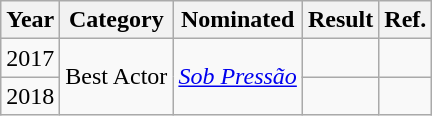<table class="wikitable">
<tr>
<th>Year</th>
<th>Category</th>
<th>Nominated</th>
<th>Result</th>
<th>Ref.</th>
</tr>
<tr>
<td>2017</td>
<td rowspan=2>Best Actor</td>
<td rowspan=2 style="text-align:center;"><em><a href='#'>Sob Pressão</a></em></td>
<td></td>
<td></td>
</tr>
<tr>
<td>2018</td>
<td></td>
<td></td>
</tr>
</table>
